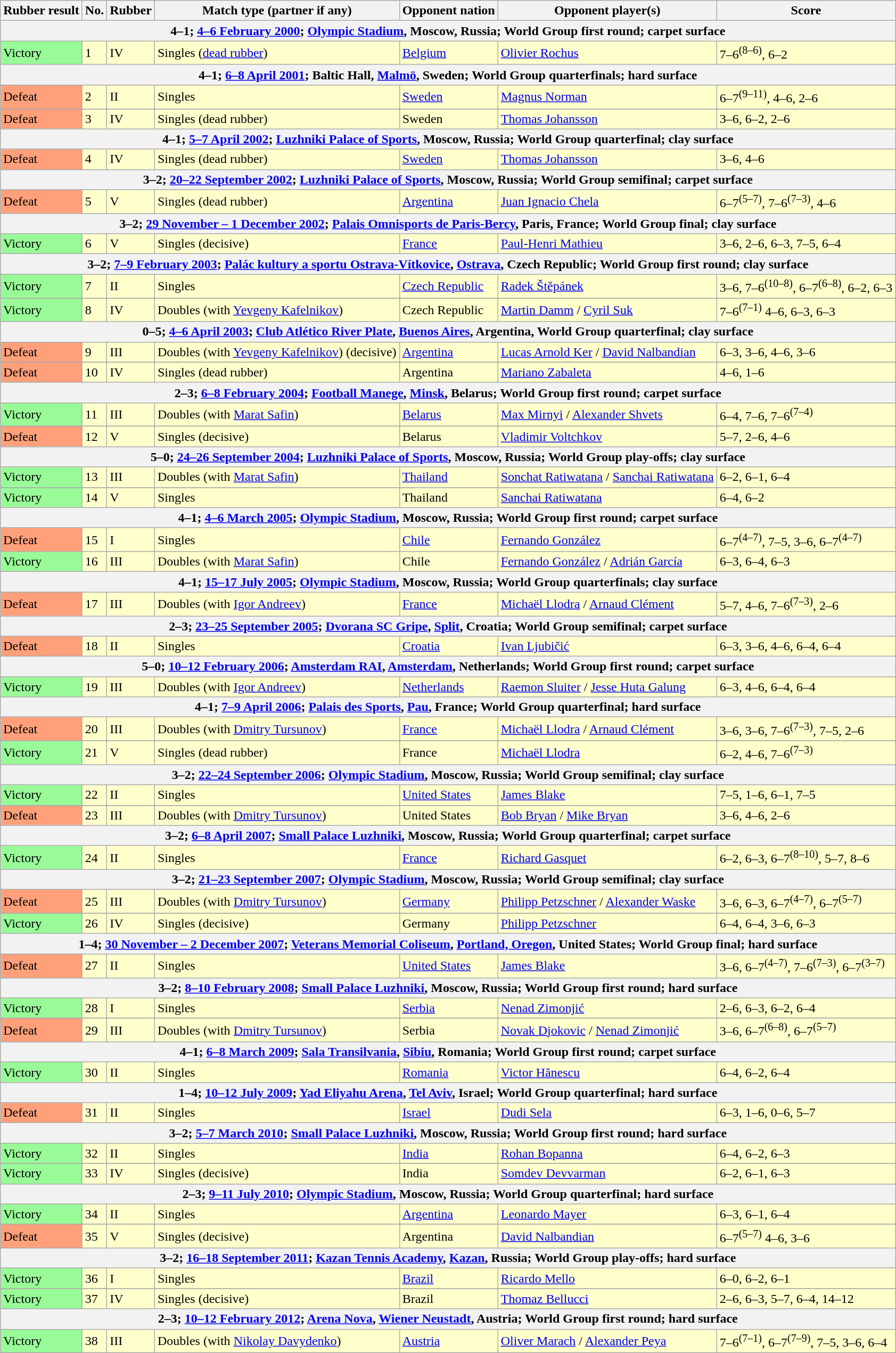<table class=wikitable>
<tr>
<th scope="col">Rubber result</th>
<th scope="col">No.</th>
<th scope="col">Rubber</th>
<th scope="col">Match type (partner if any)</th>
<th scope="col">Opponent nation</th>
<th scope="col">Opponent player(s)</th>
<th scope="col">Score</th>
</tr>
<tr>
<th colspan=7>4–1; <a href='#'>4–6 February 2000</a>; <a href='#'>Olympic Stadium</a>, Moscow, Russia; World Group first round; carpet surface</th>
</tr>
<tr bgcolor=#FFFFCC>
<td bgcolor=98FB98>Victory</td>
<td>1</td>
<td>IV</td>
<td>Singles (<a href='#'>dead rubber</a>)</td>
<td><a href='#'>Belgium</a></td>
<td><a href='#'>Olivier Rochus</a></td>
<td>7–6<sup>(8–6)</sup>, 6–2</td>
</tr>
<tr>
<th colspan=7>4–1; <a href='#'>6–8 April 2001</a>; Baltic Hall, <a href='#'>Malmö</a>, Sweden; World Group quarterfinals; hard surface</th>
</tr>
<tr bgcolor=#FFFFCC>
<td bgcolor=FFA07A>Defeat</td>
<td>2</td>
<td>II</td>
<td>Singles</td>
<td><a href='#'>Sweden</a></td>
<td><a href='#'>Magnus Norman</a></td>
<td>6–7<sup>(9–11)</sup>, 4–6, 2–6</td>
</tr>
<tr>
</tr>
<tr bgcolor=#FFFFCC>
<td bgcolor=FFA07A>Defeat</td>
<td>3</td>
<td>IV</td>
<td>Singles (dead rubber)</td>
<td>Sweden</td>
<td><a href='#'>Thomas Johansson</a></td>
<td>3–6, 6–2, 2–6</td>
</tr>
<tr>
<th colspan=7>4–1; <a href='#'>5–7 April 2002</a>; <a href='#'>Luzhniki Palace of Sports</a>, Moscow, Russia; World Group quarterfinal; clay surface</th>
</tr>
<tr bgcolor=#FFFFCC>
<td bgcolor=FFA07A>Defeat</td>
<td>4</td>
<td>IV</td>
<td>Singles (dead rubber)</td>
<td><a href='#'>Sweden</a></td>
<td><a href='#'>Thomas Johansson</a></td>
<td>3–6, 4–6</td>
</tr>
<tr>
<th colspan=7>3–2; <a href='#'>20–22 September 2002</a>; <a href='#'>Luzhniki Palace of Sports</a>, Moscow, Russia; World Group semifinal; carpet surface</th>
</tr>
<tr bgcolor=#FFFFCC>
<td bgcolor=FFA07A>Defeat</td>
<td>5</td>
<td>V</td>
<td>Singles (dead rubber)</td>
<td><a href='#'>Argentina</a></td>
<td><a href='#'>Juan Ignacio Chela</a></td>
<td>6–7<sup>(5–7)</sup>, 7–6<sup>(7–3)</sup>, 4–6</td>
</tr>
<tr>
<th colspan=7>3–2; <a href='#'>29 November – 1 December 2002</a>; <a href='#'>Palais Omnisports de Paris-Bercy</a>, Paris, France; World Group final; clay surface</th>
</tr>
<tr bgcolor=#FFFFCC>
<td bgcolor=98FB98>Victory</td>
<td>6</td>
<td>V</td>
<td>Singles (decisive)</td>
<td><a href='#'>France</a></td>
<td><a href='#'>Paul-Henri Mathieu</a></td>
<td>3–6, 2–6, 6–3, 7–5, 6–4</td>
</tr>
<tr>
<th colspan=7>3–2; <a href='#'>7–9 February 2003</a>; <a href='#'>Palác kultury a sportu Ostrava-Vítkovice</a>, <a href='#'>Ostrava</a>, Czech Republic; World Group first round; clay surface</th>
</tr>
<tr bgcolor=#FFFFCC>
<td bgcolor=98FB98>Victory</td>
<td>7</td>
<td>II</td>
<td>Singles</td>
<td><a href='#'>Czech Republic</a></td>
<td><a href='#'>Radek Štěpánek</a></td>
<td>3–6, 7–6<sup>(10–8)</sup>, 6–7<sup>(6–8)</sup>, 6–2, 6–3</td>
</tr>
<tr>
</tr>
<tr bgcolor=#FFFFCC>
<td bgcolor=98FB98>Victory</td>
<td>8</td>
<td>IV</td>
<td>Doubles (with <a href='#'>Yevgeny Kafelnikov</a>)</td>
<td>Czech Republic</td>
<td><a href='#'>Martin Damm</a> / <a href='#'>Cyril Suk</a></td>
<td>7–6<sup>(7–1)</sup> 4–6, 6–3, 6–3</td>
</tr>
<tr>
<th colspan=7>0–5; <a href='#'>4–6 April 2003</a>; <a href='#'>Club Atlético River Plate</a>, <a href='#'>Buenos Aires</a>, Argentina, World Group quarterfinal; clay surface</th>
</tr>
<tr bgcolor=#FFFFCC>
<td bgcolor=FFA07A>Defeat</td>
<td>9</td>
<td>III</td>
<td>Doubles (with <a href='#'>Yevgeny Kafelnikov</a>) (decisive)</td>
<td><a href='#'>Argentina</a></td>
<td><a href='#'>Lucas Arnold Ker</a> / <a href='#'>David Nalbandian</a></td>
<td>6–3, 3–6, 4–6, 3–6</td>
</tr>
<tr>
</tr>
<tr bgcolor=#FFFFCC>
<td bgcolor=FFA07A>Defeat</td>
<td>10</td>
<td>IV</td>
<td>Singles (dead rubber)</td>
<td>Argentina</td>
<td><a href='#'>Mariano Zabaleta</a></td>
<td>4–6, 1–6</td>
</tr>
<tr>
<th colspan=7>2–3; <a href='#'>6–8 February 2004</a>; <a href='#'>Football Manege</a>, <a href='#'>Minsk</a>, Belarus; World Group first round; carpet surface</th>
</tr>
<tr bgcolor=#FFFFCC>
<td bgcolor=98FB98>Victory</td>
<td>11</td>
<td>III</td>
<td>Doubles (with <a href='#'>Marat Safin</a>)</td>
<td><a href='#'>Belarus</a></td>
<td><a href='#'>Max Mirnyi</a> / <a href='#'>Alexander Shvets</a></td>
<td>6–4, 7–6, 7–6<sup>(7–4)</sup></td>
</tr>
<tr>
</tr>
<tr bgcolor=#FFFFCC>
<td bgcolor=FFA07A>Defeat</td>
<td>12</td>
<td>V</td>
<td>Singles (decisive)</td>
<td>Belarus</td>
<td><a href='#'>Vladimir Voltchkov</a></td>
<td>5–7, 2–6, 4–6</td>
</tr>
<tr>
<th colspan=7>5–0; <a href='#'>24–26 September 2004</a>; <a href='#'>Luzhniki Palace of Sports</a>, Moscow, Russia; World Group play-offs; clay surface</th>
</tr>
<tr bgcolor=#FFFFCC>
<td bgcolor=98FB98>Victory</td>
<td>13</td>
<td>III</td>
<td>Doubles (with <a href='#'>Marat Safin</a>)</td>
<td><a href='#'>Thailand</a></td>
<td><a href='#'>Sonchat Ratiwatana</a> / <a href='#'>Sanchai Ratiwatana</a></td>
<td>6–2, 6–1, 6–4</td>
</tr>
<tr>
</tr>
<tr bgcolor=#FFFFCC>
<td bgcolor=98FB98>Victory</td>
<td>14</td>
<td>V</td>
<td>Singles</td>
<td>Thailand</td>
<td><a href='#'>Sanchai Ratiwatana</a></td>
<td>6–4, 6–2</td>
</tr>
<tr>
<th colspan=7>4–1; <a href='#'>4–6 March 2005</a>; <a href='#'>Olympic Stadium</a>, Moscow, Russia; World Group first round; carpet surface</th>
</tr>
<tr bgcolor=#FFFFCC>
<td bgcolor=FFA07A>Defeat</td>
<td>15</td>
<td>I</td>
<td>Singles</td>
<td><a href='#'>Chile</a></td>
<td><a href='#'>Fernando González</a></td>
<td>6–7<sup>(4–7)</sup>, 7–5, 3–6, 6–7<sup>(4–7)</sup></td>
</tr>
<tr bgcolor=#FFFFCC>
<td bgcolor=98FB98>Victory</td>
<td>16</td>
<td>III</td>
<td>Doubles (with <a href='#'>Marat Safin</a>)</td>
<td>Chile</td>
<td><a href='#'>Fernando González</a> / <a href='#'>Adrián García</a></td>
<td>6–3, 6–4, 6–3</td>
</tr>
<tr>
<th colspan=7>4–1; <a href='#'>15–17 July 2005</a>; <a href='#'>Olympic Stadium</a>, Moscow, Russia; World Group quarterfinals; clay surface</th>
</tr>
<tr bgcolor=#FFFFCC>
<td bgcolor=FFA07A>Defeat</td>
<td>17</td>
<td>III</td>
<td>Doubles (with <a href='#'>Igor Andreev</a>)</td>
<td><a href='#'>France</a></td>
<td><a href='#'>Michaël Llodra</a> / <a href='#'>Arnaud Clément</a></td>
<td>5–7, 4–6, 7–6<sup>(7–3)</sup>, 2–6</td>
</tr>
<tr>
<th colspan=7>2–3; <a href='#'>23–25 September 2005</a>; <a href='#'>Dvorana SC Gripe</a>, <a href='#'>Split</a>, Croatia; World Group semifinal; carpet surface</th>
</tr>
<tr bgcolor=#FFFFCC>
<td bgcolor=FFA07A>Defeat</td>
<td>18</td>
<td>II</td>
<td>Singles</td>
<td><a href='#'>Croatia</a></td>
<td><a href='#'>Ivan Ljubičić</a></td>
<td>6–3, 3–6, 4–6, 6–4, 6–4</td>
</tr>
<tr>
<th colspan=7>5–0; <a href='#'>10–12 February 2006</a>; <a href='#'>Amsterdam RAI</a>, <a href='#'>Amsterdam</a>, Netherlands; World Group first round; carpet surface</th>
</tr>
<tr bgcolor=#FFFFCC>
<td bgcolor=98FB98>Victory</td>
<td>19</td>
<td>III</td>
<td>Doubles (with <a href='#'>Igor Andreev</a>)</td>
<td><a href='#'>Netherlands</a></td>
<td><a href='#'>Raemon Sluiter</a> / <a href='#'>Jesse Huta Galung</a></td>
<td>6–3, 4–6, 6–4, 6–4</td>
</tr>
<tr>
<th colspan=7>4–1; <a href='#'>7–9 April 2006</a>; <a href='#'>Palais des Sports</a>, <a href='#'>Pau</a>, France; World Group quarterfinal; hard surface</th>
</tr>
<tr bgcolor=#FFFFCC>
<td bgcolor=FFA07A>Defeat</td>
<td>20</td>
<td>III</td>
<td>Doubles (with <a href='#'>Dmitry Tursunov</a>)</td>
<td><a href='#'>France</a></td>
<td><a href='#'>Michaël Llodra</a> / <a href='#'>Arnaud Clément</a></td>
<td>3–6, 3–6, 7–6<sup>(7–3)</sup>, 7–5, 2–6</td>
</tr>
<tr>
</tr>
<tr bgcolor=#FFFFCC>
<td bgcolor=98FB98>Victory</td>
<td>21</td>
<td>V</td>
<td>Singles (dead rubber)</td>
<td>France</td>
<td><a href='#'>Michaël Llodra</a></td>
<td>6–2, 4–6, 7–6<sup>(7–3)</sup></td>
</tr>
<tr>
<th colspan=7>3–2; <a href='#'>22–24 September 2006</a>; <a href='#'>Olympic Stadium</a>, Moscow, Russia; World Group semifinal; clay surface</th>
</tr>
<tr bgcolor=#FFFFCC>
<td bgcolor=98FB98>Victory</td>
<td>22</td>
<td>II</td>
<td>Singles</td>
<td><a href='#'>United States</a></td>
<td><a href='#'>James Blake</a></td>
<td>7–5, 1–6, 6–1, 7–5</td>
</tr>
<tr>
</tr>
<tr bgcolor=#FFFFCC>
<td bgcolor=FFA07A>Defeat</td>
<td>23</td>
<td>III</td>
<td>Doubles (with <a href='#'>Dmitry Tursunov</a>)</td>
<td>United States</td>
<td><a href='#'>Bob Bryan</a> / <a href='#'>Mike Bryan</a></td>
<td>3–6, 4–6, 2–6</td>
</tr>
<tr>
<th colspan=7>3–2; <a href='#'>6–8 April 2007</a>; <a href='#'>Small Palace Luzhniki</a>, Moscow, Russia; World Group quarterfinal; carpet surface</th>
</tr>
<tr bgcolor=#FFFFCC>
<td bgcolor=98FB98>Victory</td>
<td>24</td>
<td>II</td>
<td>Singles</td>
<td><a href='#'>France</a></td>
<td><a href='#'>Richard Gasquet</a></td>
<td>6–2, 6–3, 6–7<sup>(8–10)</sup>, 5–7, 8–6</td>
</tr>
<tr>
<th colspan=7>3–2; <a href='#'>21–23 September 2007</a>; <a href='#'>Olympic Stadium</a>, Moscow, Russia; World Group semifinal; clay surface</th>
</tr>
<tr bgcolor=#FFFFCC>
<td bgcolor=FFA07A>Defeat</td>
<td>25</td>
<td>III</td>
<td>Doubles (with <a href='#'>Dmitry Tursunov</a>)</td>
<td><a href='#'>Germany</a></td>
<td><a href='#'>Philipp Petzschner</a> / <a href='#'>Alexander Waske</a></td>
<td>3–6, 6–3, 6–7<sup>(4–7)</sup>, 6–7<sup>(5–7)</sup></td>
</tr>
<tr>
</tr>
<tr bgcolor=#FFFFCC>
<td bgcolor=98FB98>Victory</td>
<td>26</td>
<td>IV</td>
<td>Singles (decisive)</td>
<td>Germany</td>
<td><a href='#'>Philipp Petzschner</a></td>
<td>6–4, 6–4, 3–6, 6–3</td>
</tr>
<tr>
<th colspan=7>1–4; <a href='#'>30 November – 2 December 2007</a>; <a href='#'>Veterans Memorial Coliseum</a>, <a href='#'>Portland, Oregon</a>, United States; World Group final; hard surface</th>
</tr>
<tr bgcolor=#FFFFCC>
<td bgcolor=FFA07A>Defeat</td>
<td>27</td>
<td>II</td>
<td>Singles</td>
<td><a href='#'>United States</a></td>
<td><a href='#'>James Blake</a></td>
<td>3–6, 6–7<sup>(4–7)</sup>, 7–6<sup>(7–3)</sup>, 6–7<sup>(3–7)</sup></td>
</tr>
<tr>
<th colspan=7>3–2; <a href='#'>8–10 February 2008</a>; <a href='#'>Small Palace Luzhniki</a>, Moscow, Russia; World Group first round; hard surface</th>
</tr>
<tr bgcolor=#FFFFCC>
<td bgcolor=98FB98>Victory</td>
<td>28</td>
<td>I</td>
<td>Singles</td>
<td><a href='#'>Serbia</a></td>
<td><a href='#'>Nenad Zimonjić</a></td>
<td>2–6, 6–3, 6–2, 6–4</td>
</tr>
<tr>
</tr>
<tr bgcolor=#FFFFCC>
<td bgcolor=FFA07A>Defeat</td>
<td>29</td>
<td>III</td>
<td>Doubles (with <a href='#'>Dmitry Tursunov</a>)</td>
<td>Serbia</td>
<td><a href='#'>Novak Djokovic</a> / <a href='#'>Nenad Zimonjić</a></td>
<td>3–6, 6–7<sup>(6–8)</sup>, 6–7<sup>(5–7)</sup></td>
</tr>
<tr>
<th colspan=7>4–1; <a href='#'>6–8 March 2009</a>; <a href='#'>Sala Transilvania</a>, <a href='#'>Sibiu</a>, Romania; World Group first round; carpet surface</th>
</tr>
<tr bgcolor=#FFFFCC>
<td bgcolor=98FB98>Victory</td>
<td>30</td>
<td>II</td>
<td>Singles</td>
<td><a href='#'>Romania</a></td>
<td><a href='#'>Victor Hănescu</a></td>
<td>6–4, 6–2, 6–4</td>
</tr>
<tr>
<th colspan=7>1–4; <a href='#'>10–12 July 2009</a>; <a href='#'>Yad Eliyahu Arena</a>, <a href='#'>Tel Aviv</a>, Israel; World Group quarterfinal; hard surface</th>
</tr>
<tr bgcolor=#FFFFCC>
<td bgcolor=FFA07A>Defeat</td>
<td>31</td>
<td>II</td>
<td>Singles</td>
<td><a href='#'>Israel</a></td>
<td><a href='#'>Dudi Sela</a></td>
<td>6–3, 1–6, 0–6, 5–7</td>
</tr>
<tr>
<th colspan=7>3–2; <a href='#'>5–7 March 2010</a>; <a href='#'>Small Palace Luzhniki</a>, Moscow, Russia; World Group first round; hard surface</th>
</tr>
<tr bgcolor=#FFFFCC>
<td bgcolor=98FB98>Victory</td>
<td>32</td>
<td>II</td>
<td>Singles</td>
<td><a href='#'>India</a></td>
<td><a href='#'>Rohan Bopanna</a></td>
<td>6–4, 6–2, 6–3</td>
</tr>
<tr>
</tr>
<tr bgcolor=#FFFFCC>
<td bgcolor=98FB98>Victory</td>
<td>33</td>
<td>IV</td>
<td>Singles (decisive)</td>
<td>India</td>
<td><a href='#'>Somdev Devvarman</a></td>
<td>6–2, 6–1, 6–3</td>
</tr>
<tr>
<th colspan=7>2–3; <a href='#'>9–11 July 2010</a>; <a href='#'>Olympic Stadium</a>, Moscow, Russia; World Group quarterfinal; hard surface</th>
</tr>
<tr bgcolor=#FFFFCC>
<td bgcolor=98FB98>Victory</td>
<td>34</td>
<td>II</td>
<td>Singles</td>
<td><a href='#'>Argentina</a></td>
<td><a href='#'>Leonardo Mayer</a></td>
<td>6–3, 6–1, 6–4</td>
</tr>
<tr>
</tr>
<tr bgcolor=#FFFFCC>
<td bgcolor=FFA07A>Defeat</td>
<td>35</td>
<td>V</td>
<td>Singles (decisive)</td>
<td>Argentina</td>
<td><a href='#'>David Nalbandian</a></td>
<td>6–7<sup>(5–7)</sup> 4–6, 3–6</td>
</tr>
<tr>
<th colspan=7>3–2; <a href='#'>16–18 September 2011</a>; <a href='#'>Kazan Tennis Academy</a>, <a href='#'>Kazan</a>, Russia; World Group play-offs; hard surface</th>
</tr>
<tr bgcolor=#FFFFCC>
<td bgcolor=98FB98>Victory</td>
<td>36</td>
<td>I</td>
<td>Singles</td>
<td><a href='#'>Brazil</a></td>
<td><a href='#'>Ricardo Mello</a></td>
<td>6–0, 6–2, 6–1</td>
</tr>
<tr>
</tr>
<tr bgcolor=#FFFFCC>
<td bgcolor=98FB98>Victory</td>
<td>37</td>
<td>IV</td>
<td>Singles (decisive)</td>
<td>Brazil</td>
<td><a href='#'>Thomaz Bellucci</a></td>
<td>2–6, 6–3, 5–7, 6–4, 14–12</td>
</tr>
<tr>
<th colspan=7>2–3; <a href='#'>10–12 February 2012</a>; <a href='#'>Arena Nova</a>, <a href='#'>Wiener Neustadt</a>, Austria; World Group first round; hard surface</th>
</tr>
<tr bgcolor=#FFFFCC>
<td bgcolor=98FB98>Victory</td>
<td>38</td>
<td>III</td>
<td>Doubles (with <a href='#'>Nikolay Davydenko</a>)</td>
<td><a href='#'>Austria</a></td>
<td><a href='#'>Oliver Marach</a> / <a href='#'>Alexander Peya</a></td>
<td>7–6<sup>(7–1)</sup>, 6–7<sup>(7–9)</sup>, 7–5, 3–6, 6–4</td>
</tr>
</table>
